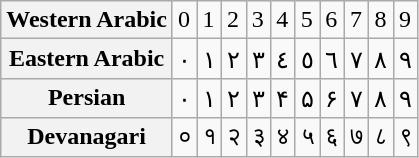<table class="wikitable zebra">
<tr>
<th>Western Arabic</th>
<td>0</td>
<td>1</td>
<td>2</td>
<td>3</td>
<td>4</td>
<td>5</td>
<td>6</td>
<td>7</td>
<td>8</td>
<td>9</td>
</tr>
<tr>
<th>Eastern Arabic</th>
<td>٠</td>
<td>١</td>
<td>٢</td>
<td>٣</td>
<td>٤</td>
<td>٥</td>
<td>٦</td>
<td>٧</td>
<td>٨</td>
<td>٩</td>
</tr>
<tr>
<th>Persian</th>
<td>۰</td>
<td>۱</td>
<td>۲</td>
<td>۳</td>
<td>۴</td>
<td>۵</td>
<td>۶</td>
<td>۷</td>
<td>۸</td>
<td>۹</td>
</tr>
<tr>
<th>Devanagari</th>
<td>०</td>
<td>१</td>
<td>२</td>
<td>३</td>
<td>४</td>
<td>५</td>
<td>६</td>
<td>७</td>
<td>८</td>
<td>९</td>
</tr>
</table>
